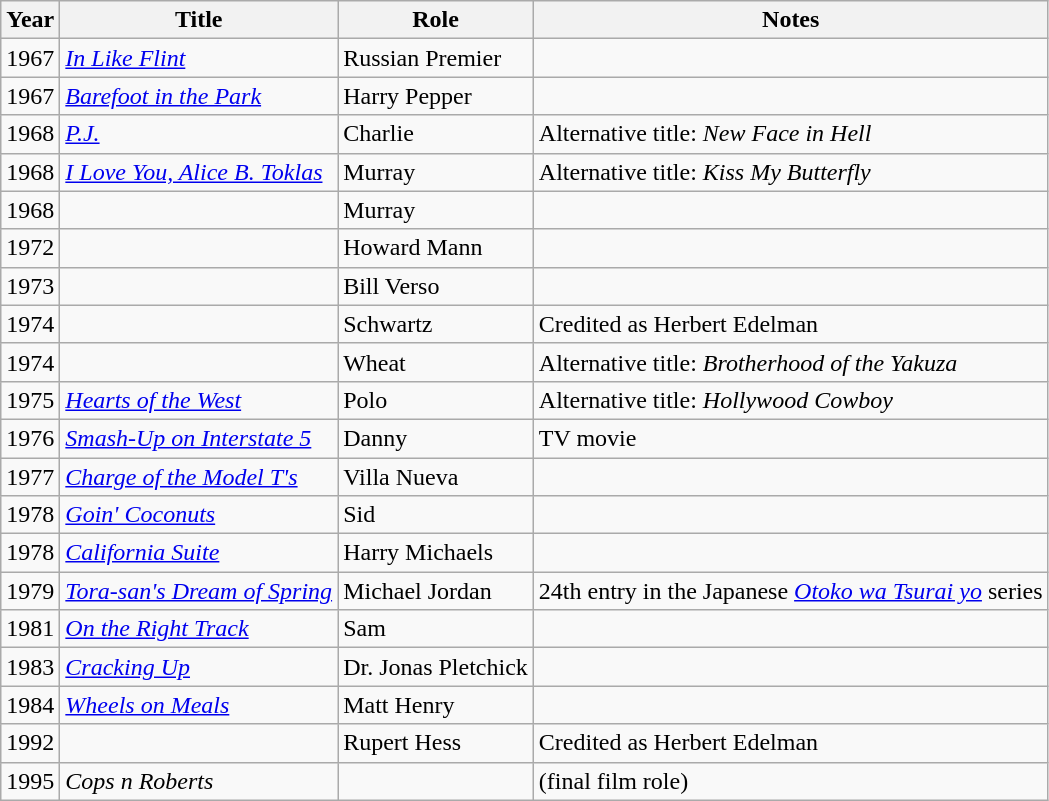<table class="wikitable sortable">
<tr>
<th>Year</th>
<th>Title</th>
<th>Role</th>
<th>Notes</th>
</tr>
<tr>
<td>1967</td>
<td><em><a href='#'>In Like Flint</a></em></td>
<td>Russian Premier</td>
<td></td>
</tr>
<tr>
<td>1967</td>
<td><em><a href='#'>Barefoot in the Park</a></em></td>
<td>Harry Pepper</td>
<td></td>
</tr>
<tr>
<td>1968</td>
<td><em><a href='#'>P.J.</a></em></td>
<td>Charlie</td>
<td>Alternative title: <em>New Face in Hell</em></td>
</tr>
<tr>
<td>1968</td>
<td><em><a href='#'>I Love You, Alice B. Toklas</a></em></td>
<td>Murray</td>
<td>Alternative title: <em>Kiss My Butterfly</em></td>
</tr>
<tr>
<td>1968</td>
<td><em></em></td>
<td>Murray</td>
<td></td>
</tr>
<tr>
<td>1972</td>
<td><em></em></td>
<td>Howard Mann</td>
<td></td>
</tr>
<tr>
<td>1973</td>
<td><em></em></td>
<td>Bill Verso</td>
<td></td>
</tr>
<tr>
<td>1974</td>
<td><em></em></td>
<td>Schwartz</td>
<td>Credited as Herbert Edelman</td>
</tr>
<tr>
<td>1974</td>
<td><em></em></td>
<td>Wheat</td>
<td>Alternative title: <em>Brotherhood of the Yakuza</em></td>
</tr>
<tr>
<td>1975</td>
<td><em><a href='#'>Hearts of the West</a></em></td>
<td>Polo</td>
<td>Alternative title: <em>Hollywood Cowboy</em></td>
</tr>
<tr>
<td>1976</td>
<td><em><a href='#'>Smash-Up on Interstate 5</a></em></td>
<td>Danny</td>
<td>TV movie</td>
</tr>
<tr>
<td>1977</td>
<td><em><a href='#'>Charge of the Model T's</a></em></td>
<td>Villa Nueva</td>
<td></td>
</tr>
<tr>
<td>1978</td>
<td><em><a href='#'>Goin' Coconuts</a></em></td>
<td>Sid</td>
<td></td>
</tr>
<tr>
<td>1978</td>
<td><em><a href='#'>California Suite</a></em></td>
<td>Harry Michaels</td>
<td></td>
</tr>
<tr>
<td>1979</td>
<td><em><a href='#'>Tora-san's Dream of Spring</a></em></td>
<td>Michael Jordan</td>
<td>24th entry in the Japanese <em><a href='#'>Otoko wa Tsurai yo</a></em> series</td>
</tr>
<tr>
<td>1981</td>
<td><em><a href='#'>On the Right Track</a></em></td>
<td>Sam</td>
<td></td>
</tr>
<tr>
<td>1983</td>
<td><em><a href='#'>Cracking Up</a></em></td>
<td>Dr. Jonas Pletchick</td>
<td></td>
</tr>
<tr>
<td>1984</td>
<td><em><a href='#'>Wheels on Meals</a></em></td>
<td>Matt Henry</td>
<td></td>
</tr>
<tr>
<td>1992</td>
<td><em></em></td>
<td>Rupert Hess</td>
<td>Credited as Herbert Edelman</td>
</tr>
<tr>
<td>1995</td>
<td><em>Cops n Roberts</em></td>
<td></td>
<td>(final film role)</td>
</tr>
</table>
